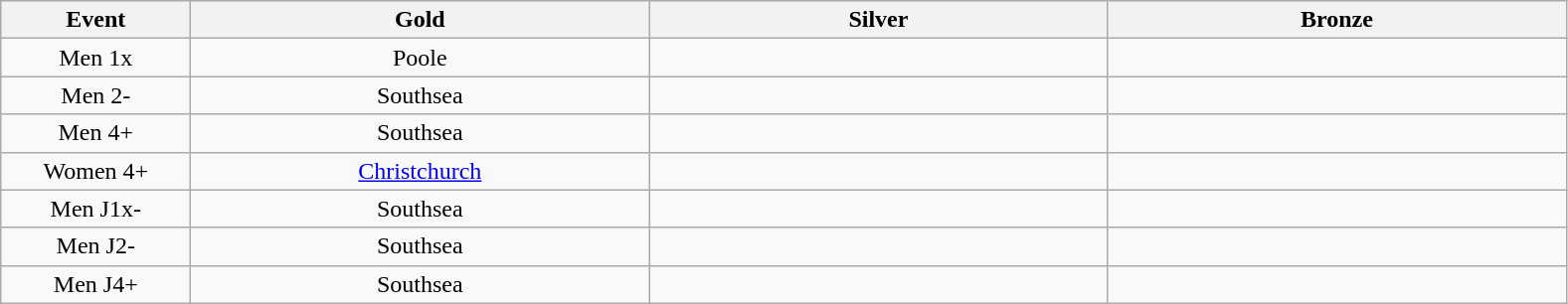<table class="wikitable" style="text-align:center">
<tr>
<th width=120>Event</th>
<th width=300>Gold</th>
<th width=300>Silver</th>
<th width=300>Bronze</th>
</tr>
<tr>
<td>Men 1x</td>
<td>Poole</td>
<td></td>
<td></td>
</tr>
<tr>
<td>Men 2-</td>
<td>Southsea</td>
<td></td>
<td></td>
</tr>
<tr>
<td>Men 4+</td>
<td>Southsea</td>
<td></td>
<td></td>
</tr>
<tr>
<td>Women 4+</td>
<td><a href='#'>Christchurch</a></td>
<td></td>
<td></td>
</tr>
<tr>
<td>Men J1x-</td>
<td>Southsea</td>
<td></td>
<td></td>
</tr>
<tr>
<td>Men J2-</td>
<td>Southsea</td>
<td></td>
<td></td>
</tr>
<tr>
<td>Men J4+</td>
<td>Southsea</td>
<td></td>
<td></td>
</tr>
</table>
